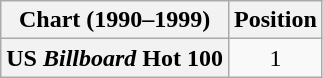<table class="wikitable plainrowheaders" style="text-align:center">
<tr>
<th>Chart (1990–1999)</th>
<th>Position</th>
</tr>
<tr>
<th scope="row">US <em>Billboard</em> Hot 100</th>
<td>1</td>
</tr>
</table>
